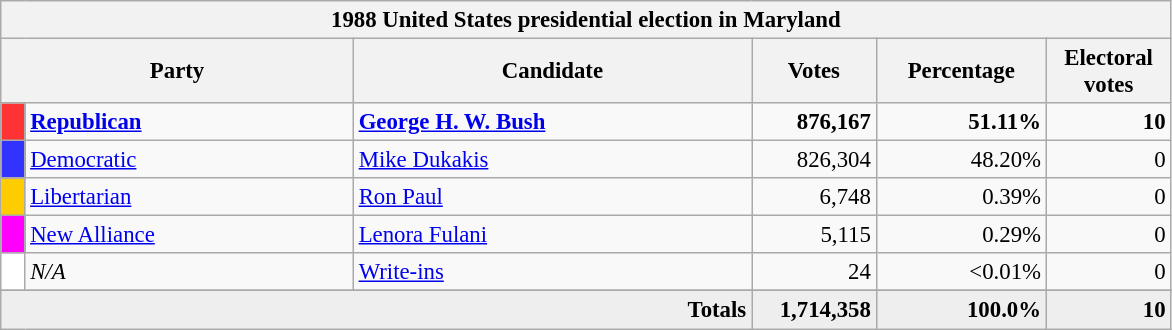<table class="wikitable" style="font-size: 95%;">
<tr>
<th colspan="6">1988 United States presidential election in Maryland</th>
</tr>
<tr>
<th colspan="2" style="width: 15em">Party</th>
<th style="width: 17em">Candidate</th>
<th style="width: 5em">Votes</th>
<th style="width: 7em">Percentage</th>
<th style="width: 5em">Electoral votes</th>
</tr>
<tr>
<th style="background-color:#FF3333; width: 3px"></th>
<td style="width: 130px"><strong><a href='#'>Republican</a></strong></td>
<td><strong><a href='#'>George H. W. Bush</a></strong></td>
<td align="right"><strong>876,167</strong></td>
<td align="right"><strong>51.11%</strong></td>
<td align="right"><strong>10</strong></td>
</tr>
<tr>
<th style="background-color:#3333FF; width: 3px"></th>
<td style="width: 130px"><a href='#'>Democratic</a></td>
<td><a href='#'>Mike Dukakis</a></td>
<td align="right">826,304</td>
<td align="right">48.20%</td>
<td align="right">0</td>
</tr>
<tr>
<th style="background-color:#FFCC00; width: 3px"></th>
<td style="width: 130px"><a href='#'>Libertarian</a></td>
<td><a href='#'>Ron Paul</a></td>
<td align="right">6,748</td>
<td align="right">0.39%</td>
<td align="right">0</td>
</tr>
<tr>
<th style="background-color:#FF00FF; width: 3px"></th>
<td style="width: 130px"><a href='#'>New Alliance</a></td>
<td><a href='#'>Lenora Fulani</a></td>
<td align="right">5,115</td>
<td align="right">0.29%</td>
<td align="right">0</td>
</tr>
<tr>
<th style="background-color:#FFFFFF; width: 3px"></th>
<td style="width: 130px"><em>N/A</em></td>
<td><a href='#'>Write-ins</a></td>
<td align="right">24</td>
<td align="right"><0.01%</td>
<td align="right">0</td>
</tr>
<tr>
</tr>
<tr bgcolor="#EEEEEE">
<td colspan="3" align="right"><strong>Totals</strong></td>
<td align="right"><strong>1,714,358</strong></td>
<td align="right"><strong>100.0%</strong></td>
<td align="right"><strong>10</strong></td>
</tr>
</table>
